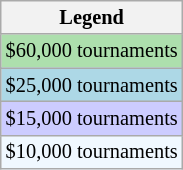<table class="wikitable" style="font-size:85%;">
<tr>
<th>Legend</th>
</tr>
<tr style="background:#addfad;">
<td>$60,000 tournaments</td>
</tr>
<tr style="background:lightblue;">
<td>$25,000 tournaments</td>
</tr>
<tr style="background:#ccccff;">
<td>$15,000 tournaments</td>
</tr>
<tr style="background:#f0f8ff;">
<td>$10,000 tournaments</td>
</tr>
</table>
